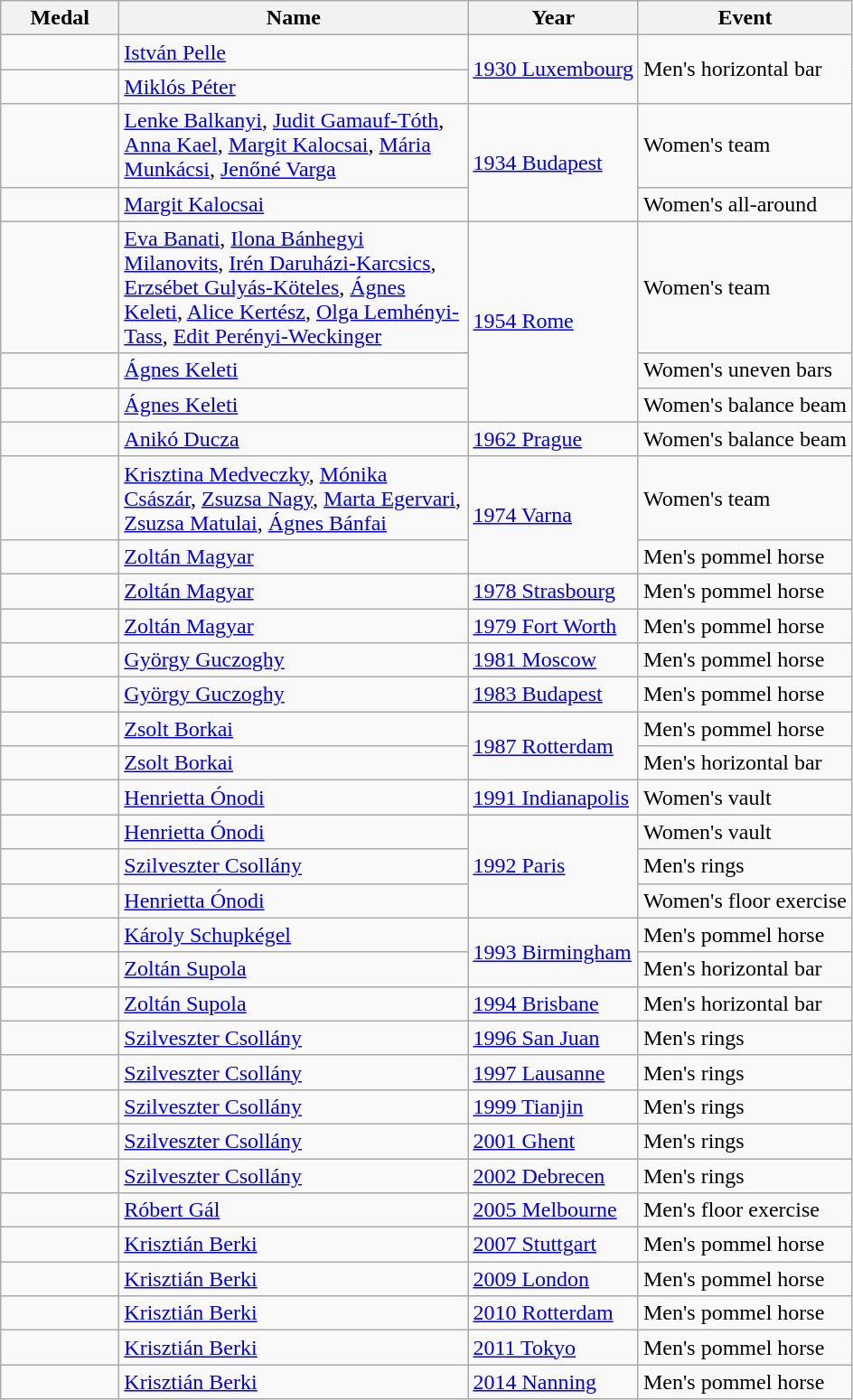<table class="wikitable sortable">
<tr>
<th style="width:5em;">Medal</th>
<th width=250>Name</th>
<th>Year</th>
<th>Event</th>
</tr>
<tr>
<td></td>
<td><a href='#'>István Pelle</a></td>
<td rowspan="2"> <a href='#'>1930 Luxembourg</a></td>
<td rowspan="2">Men's horizontal bar</td>
</tr>
<tr>
<td></td>
<td><a href='#'>Miklós Péter</a></td>
</tr>
<tr>
<td></td>
<td><a href='#'>Lenke Balkanyi</a>, <a href='#'>Judit Gamauf-Tóth</a>, <a href='#'>Anna Kael</a>, <a href='#'>Margit Kalocsai</a>, <a href='#'>Mária Munkácsi</a>, <a href='#'>Jenőné Varga</a></td>
<td rowspan="2"> <a href='#'>1934 Budapest</a></td>
<td>Women's team</td>
</tr>
<tr>
<td></td>
<td><a href='#'>Margit Kalocsai</a></td>
<td>Women's all-around</td>
</tr>
<tr>
<td></td>
<td><a href='#'>Eva Banati</a>, <a href='#'>Ilona Bánhegyi Milanovits</a>, <a href='#'>Irén Daruházi-Karcsics</a>, <a href='#'>Erzsébet Gulyás-Köteles</a>, <a href='#'>Ágnes Keleti</a>, <a href='#'>Alice Kertész</a>, <a href='#'>Olga Lemhényi-Tass</a>, <a href='#'>Edit Perényi-Weckinger</a></td>
<td rowspan="3"> <a href='#'>1954 Rome</a></td>
<td>Women's team</td>
</tr>
<tr>
<td></td>
<td><a href='#'>Ágnes Keleti</a></td>
<td>Women's uneven bars</td>
</tr>
<tr>
<td></td>
<td><a href='#'>Ágnes Keleti</a></td>
<td>Women's balance beam</td>
</tr>
<tr>
<td></td>
<td><a href='#'>Anikó Ducza</a></td>
<td> <a href='#'>1962 Prague</a></td>
<td>Women's balance beam</td>
</tr>
<tr>
<td></td>
<td><a href='#'>Krisztina Medveczky</a>, <a href='#'>Mónika Császár</a>, <a href='#'>Zsuzsa Nagy</a>, <a href='#'>Marta Egervari</a>, <a href='#'>Zsuzsa Matulai</a>, <a href='#'>Ágnes Bánfai</a></td>
<td rowspan="2"> <a href='#'>1974 Varna</a></td>
<td>Women's team</td>
</tr>
<tr>
<td></td>
<td><a href='#'>Zoltán Magyar</a></td>
<td>Men's pommel horse</td>
</tr>
<tr>
<td></td>
<td><a href='#'>Zoltán Magyar</a></td>
<td> <a href='#'>1978 Strasbourg</a></td>
<td>Men's pommel horse</td>
</tr>
<tr>
<td></td>
<td><a href='#'>Zoltán Magyar</a></td>
<td> <a href='#'>1979 Fort Worth</a></td>
<td>Men's pommel horse</td>
</tr>
<tr>
<td></td>
<td><a href='#'>György Guczoghy</a></td>
<td> <a href='#'>1981 Moscow</a></td>
<td>Men's pommel horse</td>
</tr>
<tr>
<td></td>
<td><a href='#'>György Guczoghy</a></td>
<td> <a href='#'>1983 Budapest</a></td>
<td>Men's pommel horse</td>
</tr>
<tr>
<td></td>
<td><a href='#'>Zsolt Borkai</a></td>
<td rowspan="2"> <a href='#'>1987 Rotterdam</a></td>
<td>Men's pommel horse</td>
</tr>
<tr>
<td></td>
<td><a href='#'>Zsolt Borkai</a></td>
<td>Men's horizontal bar</td>
</tr>
<tr>
<td></td>
<td><a href='#'>Henrietta Ónodi</a></td>
<td> <a href='#'>1991 Indianapolis</a></td>
<td>Women's vault</td>
</tr>
<tr>
<td></td>
<td><a href='#'>Henrietta Ónodi</a></td>
<td rowspan="3"> <a href='#'>1992 Paris</a></td>
<td>Women's vault</td>
</tr>
<tr>
<td></td>
<td><a href='#'>Szilveszter Csollány</a></td>
<td>Men's rings</td>
</tr>
<tr>
<td></td>
<td><a href='#'>Henrietta Ónodi</a></td>
<td>Women's floor exercise</td>
</tr>
<tr>
<td></td>
<td><a href='#'>Károly Schupkégel</a></td>
<td rowspan="2"> <a href='#'>1993 Birmingham</a></td>
<td>Men's pommel horse</td>
</tr>
<tr>
<td></td>
<td><a href='#'>Zoltán Supola</a></td>
<td>Men's horizontal bar</td>
</tr>
<tr>
<td></td>
<td><a href='#'>Zoltán Supola</a></td>
<td> <a href='#'>1994 Brisbane</a></td>
<td>Men's horizontal bar</td>
</tr>
<tr>
<td></td>
<td><a href='#'>Szilveszter Csollány</a></td>
<td> <a href='#'>1996 San Juan</a></td>
<td>Men's rings</td>
</tr>
<tr>
<td></td>
<td><a href='#'>Szilveszter Csollány</a></td>
<td> <a href='#'>1997 Lausanne</a></td>
<td>Men's rings</td>
</tr>
<tr>
<td></td>
<td><a href='#'>Szilveszter Csollány</a></td>
<td> <a href='#'>1999 Tianjin</a></td>
<td>Men's rings</td>
</tr>
<tr>
<td></td>
<td><a href='#'>Szilveszter Csollány</a></td>
<td> <a href='#'>2001 Ghent</a></td>
<td>Men's rings</td>
</tr>
<tr>
<td></td>
<td><a href='#'>Szilveszter Csollány</a></td>
<td> <a href='#'>2002 Debrecen</a></td>
<td>Men's rings</td>
</tr>
<tr>
<td></td>
<td><a href='#'>Róbert Gál</a></td>
<td> <a href='#'>2005 Melbourne</a></td>
<td>Men's floor exercise</td>
</tr>
<tr>
<td></td>
<td><a href='#'>Krisztián Berki</a></td>
<td> <a href='#'>2007 Stuttgart</a></td>
<td>Men's pommel horse</td>
</tr>
<tr>
<td></td>
<td><a href='#'>Krisztián Berki</a></td>
<td> <a href='#'>2009 London</a></td>
<td>Men's pommel horse</td>
</tr>
<tr>
<td></td>
<td><a href='#'>Krisztián Berki</a></td>
<td> <a href='#'>2010 Rotterdam</a></td>
<td>Men's pommel horse</td>
</tr>
<tr>
<td></td>
<td><a href='#'>Krisztián Berki</a></td>
<td> <a href='#'>2011 Tokyo</a></td>
<td>Men's pommel horse</td>
</tr>
<tr>
<td></td>
<td><a href='#'>Krisztián Berki</a></td>
<td> <a href='#'>2014 Nanning</a></td>
<td>Men's pommel horse</td>
</tr>
</table>
